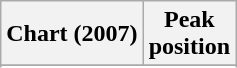<table class="wikitable">
<tr>
<th align="center">Chart (2007)</th>
<th align="center">Peak<br>position</th>
</tr>
<tr>
</tr>
<tr>
</tr>
<tr>
</tr>
</table>
